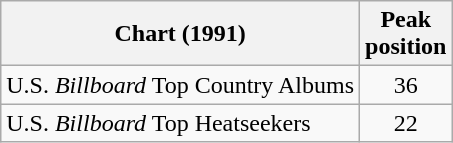<table class="wikitable">
<tr>
<th>Chart (1991)</th>
<th>Peak<br>position</th>
</tr>
<tr>
<td>U.S. <em>Billboard</em> Top Country Albums</td>
<td align="center">36</td>
</tr>
<tr>
<td>U.S. <em>Billboard</em> Top Heatseekers</td>
<td align="center">22</td>
</tr>
</table>
